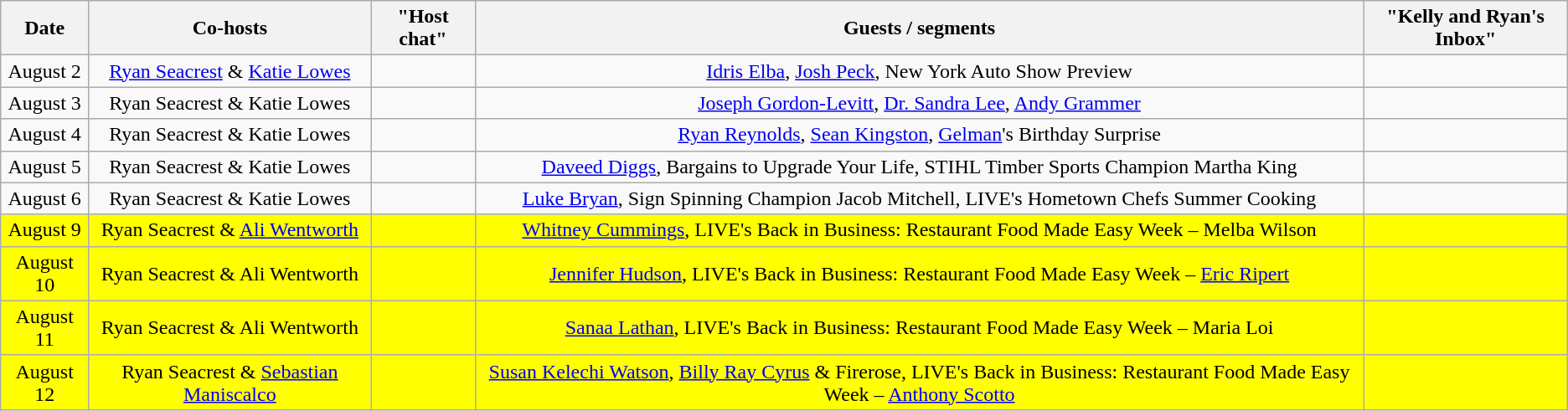<table class="wikitable sortable" style="text-align:center;">
<tr>
<th>Date</th>
<th>Co-hosts</th>
<th>"Host chat"</th>
<th>Guests / segments</th>
<th>"Kelly and Ryan's Inbox"</th>
</tr>
<tr>
<td>August 2</td>
<td><a href='#'>Ryan Seacrest</a> & <a href='#'>Katie Lowes</a></td>
<td></td>
<td><a href='#'>Idris Elba</a>, <a href='#'>Josh Peck</a>, New York Auto Show Preview</td>
<td></td>
</tr>
<tr>
<td>August 3</td>
<td>Ryan Seacrest & Katie Lowes</td>
<td></td>
<td><a href='#'>Joseph Gordon-Levitt</a>, <a href='#'>Dr. Sandra Lee</a>, <a href='#'>Andy Grammer</a></td>
<td></td>
</tr>
<tr>
<td>August 4</td>
<td>Ryan Seacrest & Katie Lowes</td>
<td></td>
<td><a href='#'>Ryan Reynolds</a>, <a href='#'>Sean Kingston</a>, <a href='#'>Gelman</a>'s Birthday Surprise</td>
<td></td>
</tr>
<tr>
<td>August 5</td>
<td>Ryan Seacrest & Katie Lowes</td>
<td></td>
<td><a href='#'>Daveed Diggs</a>, Bargains to Upgrade Your Life, STIHL Timber Sports Champion Martha King</td>
<td></td>
</tr>
<tr>
<td>August 6</td>
<td>Ryan Seacrest & Katie Lowes</td>
<td></td>
<td><a href='#'>Luke Bryan</a>, Sign Spinning Champion Jacob Mitchell, LIVE's Hometown Chefs Summer Cooking</td>
<td></td>
</tr>
<tr style="background:yellow;">
<td>August 9</td>
<td>Ryan Seacrest & <a href='#'>Ali Wentworth</a></td>
<td></td>
<td><a href='#'>Whitney Cummings</a>, LIVE's Back in Business: Restaurant Food Made Easy Week – Melba Wilson</td>
<td></td>
</tr>
<tr style="background:yellow;">
<td>August 10</td>
<td>Ryan Seacrest & Ali Wentworth</td>
<td></td>
<td><a href='#'>Jennifer Hudson</a>, LIVE's Back in Business: Restaurant Food Made Easy Week – <a href='#'>Eric Ripert</a></td>
<td></td>
</tr>
<tr style="background:yellow;">
<td>August 11</td>
<td>Ryan Seacrest & Ali Wentworth</td>
<td></td>
<td><a href='#'>Sanaa Lathan</a>, LIVE's Back in Business: Restaurant Food Made Easy Week – Maria Loi</td>
<td></td>
</tr>
<tr style="background:yellow;">
<td>August 12</td>
<td>Ryan Seacrest & <a href='#'>Sebastian Maniscalco</a></td>
<td></td>
<td><a href='#'>Susan Kelechi Watson</a>, <a href='#'>Billy Ray Cyrus</a> & Firerose, LIVE's Back in Business: Restaurant Food Made Easy Week – <a href='#'>Anthony Scotto</a></td>
<td></td>
</tr>
</table>
